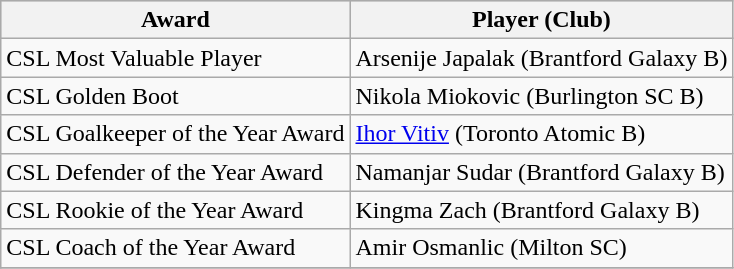<table class="wikitable">
<tr style="background:#cccccc;">
<th>Award</th>
<th>Player (Club)</th>
</tr>
<tr>
<td>CSL Most Valuable Player</td>
<td>Arsenije Japalak (Brantford Galaxy B)</td>
</tr>
<tr>
<td>CSL Golden Boot</td>
<td>Nikola Miokovic (Burlington SC B)</td>
</tr>
<tr>
<td>CSL Goalkeeper of the Year Award</td>
<td><a href='#'>Ihor Vitiv</a> (Toronto Atomic B)</td>
</tr>
<tr>
<td>CSL Defender of the Year Award</td>
<td>Namanjar Sudar (Brantford Galaxy B)</td>
</tr>
<tr>
<td>CSL Rookie of the Year Award</td>
<td>Kingma Zach (Brantford Galaxy B)</td>
</tr>
<tr>
<td>CSL Coach of the Year Award</td>
<td>Amir Osmanlic  (Milton SC)</td>
</tr>
<tr>
</tr>
</table>
